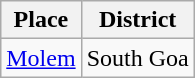<table class="wikitable sortable">
<tr>
<th>Place</th>
<th>District</th>
</tr>
<tr>
<td><a href='#'>Molem</a></td>
<td>South Goa</td>
</tr>
</table>
